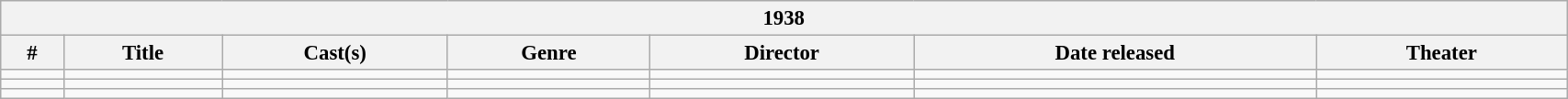<table class="wikitable" style="width: 90%; font-size: 95%;">
<tr>
<th colspan="7">1938</th>
</tr>
<tr>
<th>#</th>
<th>Title</th>
<th>Cast(s)</th>
<th>Genre</th>
<th>Director</th>
<th>Date released</th>
<th>Theater</th>
</tr>
<tr>
<td></td>
<td></td>
<td></td>
<td></td>
<td></td>
<td></td>
<td></td>
</tr>
<tr>
<td></td>
<td></td>
<td></td>
<td></td>
<td></td>
<td></td>
<td></td>
</tr>
<tr>
<td></td>
<td></td>
<td></td>
<td></td>
<td></td>
<td></td>
<td></td>
</tr>
</table>
